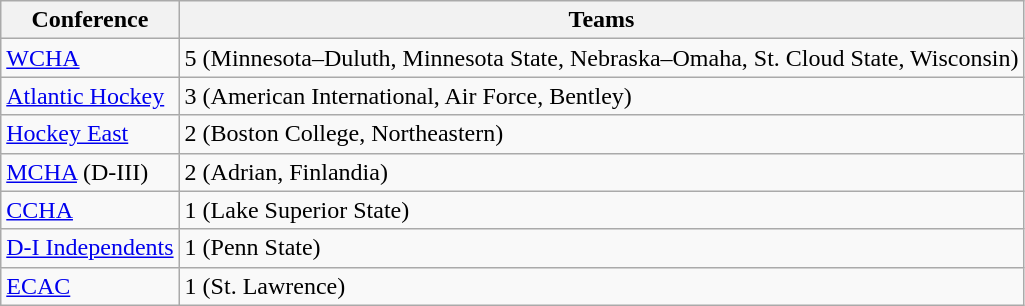<table class=wikitable>
<tr>
<th>Conference</th>
<th>Teams</th>
</tr>
<tr>
<td><a href='#'>WCHA</a></td>
<td>5 (Minnesota–Duluth, Minnesota State, Nebraska–Omaha, St. Cloud State, Wisconsin)</td>
</tr>
<tr>
<td><a href='#'>Atlantic Hockey</a></td>
<td>3 (American International, Air Force, Bentley)</td>
</tr>
<tr>
<td><a href='#'>Hockey East</a></td>
<td>2 (Boston College, Northeastern)</td>
</tr>
<tr>
<td><a href='#'>MCHA</a> (D-III)</td>
<td>2 (Adrian, Finlandia)</td>
</tr>
<tr>
<td><a href='#'>CCHA</a></td>
<td>1 (Lake Superior State)</td>
</tr>
<tr>
<td><a href='#'>D-I Independents</a></td>
<td>1 (Penn State)</td>
</tr>
<tr>
<td><a href='#'>ECAC</a></td>
<td>1 (St. Lawrence)</td>
</tr>
</table>
